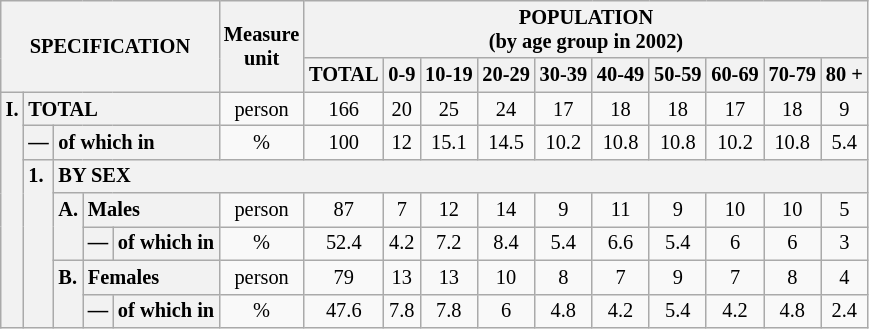<table class="wikitable" style="font-size:85%; text-align:center">
<tr>
<th rowspan="2" colspan="5">SPECIFICATION</th>
<th rowspan="2">Measure<br> unit</th>
<th colspan="10" rowspan="1">POPULATION<br> (by age group in 2002)</th>
</tr>
<tr>
<th>TOTAL</th>
<th>0-9</th>
<th>10-19</th>
<th>20-29</th>
<th>30-39</th>
<th>40-49</th>
<th>50-59</th>
<th>60-69</th>
<th>70-79</th>
<th>80 +</th>
</tr>
<tr>
<th style="text-align:left" valign="top" rowspan="7">I.</th>
<th style="text-align:left" colspan="4">TOTAL</th>
<td>person</td>
<td>166</td>
<td>20</td>
<td>25</td>
<td>24</td>
<td>17</td>
<td>18</td>
<td>18</td>
<td>17</td>
<td>18</td>
<td>9</td>
</tr>
<tr>
<th style="text-align:left" valign="top">—</th>
<th style="text-align:left" colspan="3">of which in</th>
<td>%</td>
<td>100</td>
<td>12</td>
<td>15.1</td>
<td>14.5</td>
<td>10.2</td>
<td>10.8</td>
<td>10.8</td>
<td>10.2</td>
<td>10.8</td>
<td>5.4</td>
</tr>
<tr>
<th style="text-align:left" valign="top" rowspan="5">1.</th>
<th style="text-align:left" colspan="14">BY SEX</th>
</tr>
<tr>
<th style="text-align:left" valign="top" rowspan="2">A.</th>
<th style="text-align:left" colspan="2">Males</th>
<td>person</td>
<td>87</td>
<td>7</td>
<td>12</td>
<td>14</td>
<td>9</td>
<td>11</td>
<td>9</td>
<td>10</td>
<td>10</td>
<td>5</td>
</tr>
<tr>
<th style="text-align:left" valign="top">—</th>
<th style="text-align:left" colspan="1">of which in</th>
<td>%</td>
<td>52.4</td>
<td>4.2</td>
<td>7.2</td>
<td>8.4</td>
<td>5.4</td>
<td>6.6</td>
<td>5.4</td>
<td>6</td>
<td>6</td>
<td>3</td>
</tr>
<tr>
<th style="text-align:left" valign="top" rowspan="2">B.</th>
<th style="text-align:left" colspan="2">Females</th>
<td>person</td>
<td>79</td>
<td>13</td>
<td>13</td>
<td>10</td>
<td>8</td>
<td>7</td>
<td>9</td>
<td>7</td>
<td>8</td>
<td>4</td>
</tr>
<tr>
<th style="text-align:left" valign="top">—</th>
<th style="text-align:left" colspan="1">of which in</th>
<td>%</td>
<td>47.6</td>
<td>7.8</td>
<td>7.8</td>
<td>6</td>
<td>4.8</td>
<td>4.2</td>
<td>5.4</td>
<td>4.2</td>
<td>4.8</td>
<td>2.4</td>
</tr>
</table>
